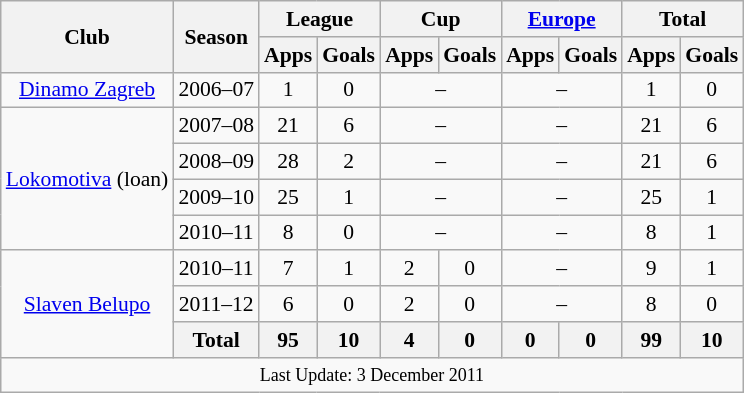<table class="wikitable" style="font-size:90%; text-align: center">
<tr>
<th rowspan="2">Club</th>
<th rowspan="2">Season</th>
<th colspan="2">League</th>
<th colspan="2">Cup</th>
<th colspan="2"><a href='#'>Europe</a></th>
<th colspan="2">Total</th>
</tr>
<tr>
<th>Apps</th>
<th>Goals</th>
<th>Apps</th>
<th>Goals</th>
<th>Apps</th>
<th>Goals</th>
<th>Apps</th>
<th>Goals</th>
</tr>
<tr>
<td rowspan="1" valign="center"><a href='#'>Dinamo Zagreb</a></td>
<td>2006–07</td>
<td>1</td>
<td>0</td>
<td colspan="2">–</td>
<td colspan="2">–</td>
<td>1</td>
<td>0</td>
</tr>
<tr>
<td rowspan="4" valign="center"><a href='#'>Lokomotiva</a> (loan)</td>
<td>2007–08</td>
<td>21</td>
<td>6</td>
<td colspan="2">–</td>
<td colspan="2">–</td>
<td>21</td>
<td>6</td>
</tr>
<tr>
<td>2008–09</td>
<td>28</td>
<td>2</td>
<td colspan="2">–</td>
<td colspan="2">–</td>
<td>21</td>
<td>6</td>
</tr>
<tr>
<td>2009–10</td>
<td>25</td>
<td>1</td>
<td colspan="2">–</td>
<td colspan="2">–</td>
<td>25</td>
<td>1</td>
</tr>
<tr>
<td>2010–11</td>
<td>8</td>
<td>0</td>
<td colspan="2">–</td>
<td colspan="2">–</td>
<td>8</td>
<td>1</td>
</tr>
<tr>
<td rowspan="3" valign="center"><a href='#'>Slaven Belupo</a></td>
<td>2010–11</td>
<td>7</td>
<td>1</td>
<td>2</td>
<td>0</td>
<td colspan="2">–</td>
<td>9</td>
<td>1</td>
</tr>
<tr>
<td>2011–12</td>
<td>6</td>
<td>0</td>
<td>2</td>
<td>0</td>
<td colspan="2">–</td>
<td>8</td>
<td>0</td>
</tr>
<tr>
<th>Total</th>
<th>95</th>
<th>10</th>
<th>4</th>
<th>0</th>
<th>0</th>
<th>0</th>
<th>99</th>
<th>10</th>
</tr>
<tr>
<td colspan="10"><small>Last Update: 3 December 2011</small></td>
</tr>
</table>
